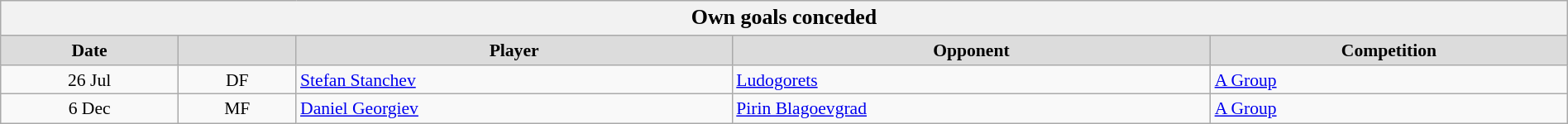<table class="wikitable"  style="font-size:90%; width:100%;">
<tr>
<th colspan="5" style="font-size:120%">Own goals conceded</th>
</tr>
<tr>
<th style="background:#dcdcdc;">Date</th>
<th style="background:#dcdcdc;"></th>
<th style="background:#dcdcdc;">Player</th>
<th style="background:#dcdcdc;">Opponent</th>
<th style="background:#dcdcdc;">Competition</th>
</tr>
<tr>
<td style="text-align:center;">26 Jul</td>
<td style="text-align:center;">DF</td>
<td> <a href='#'>Stefan Stanchev</a></td>
<td><a href='#'>Ludogorets</a></td>
<td><a href='#'>A Group</a></td>
</tr>
<tr>
<td style="text-align:center;">6 Dec</td>
<td style="text-align:center;">MF</td>
<td> <a href='#'>Daniel Georgiev</a></td>
<td><a href='#'>Pirin Blagoevgrad</a></td>
<td><a href='#'>A Group</a></td>
</tr>
</table>
